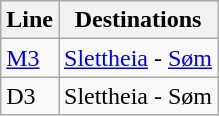<table class="wikitable">
<tr>
<th>Line</th>
<th>Destinations</th>
</tr>
<tr>
<td><a href='#'>M3</a></td>
<td><a href='#'>Slettheia</a> - <a href='#'>Søm</a></td>
</tr>
<tr>
<td>D3</td>
<td>Slettheia - Søm</td>
</tr>
</table>
